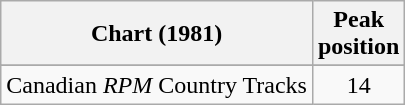<table class="wikitable sortable">
<tr>
<th align="left">Chart (1981)</th>
<th align="center">Peak<br>position</th>
</tr>
<tr>
</tr>
<tr>
<td align="left">Canadian <em>RPM</em> Country Tracks</td>
<td align="center">14</td>
</tr>
</table>
